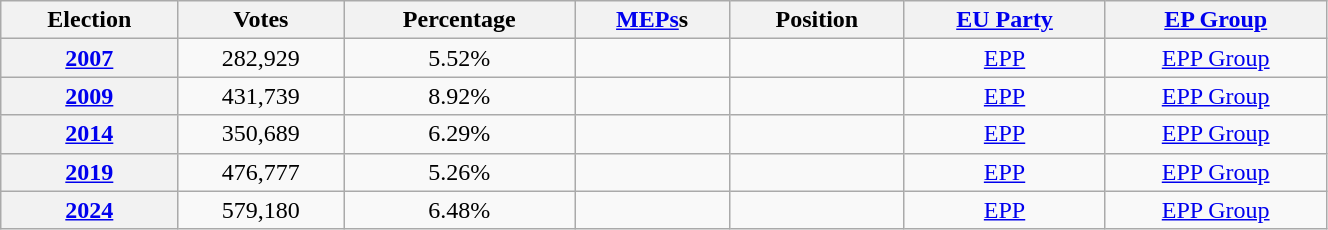<table class=wikitable style="text-align: right;" width=70%>
<tr>
<th>Election</th>
<th>Votes</th>
<th>Percentage</th>
<th><a href='#'>MEPs</a>s</th>
<th>Position</th>
<th><a href='#'>EU Party</a></th>
<th><a href='#'>EP Group</a></th>
</tr>
<tr style="text-align:center;">
<th><a href='#'>2007</a></th>
<td>282,929</td>
<td>5.52%</td>
<td></td>
<td></td>
<td><a href='#'>EPP</a></td>
<td><a href='#'>EPP Group</a></td>
</tr>
<tr style="text-align:center;">
<th><a href='#'>2009</a></th>
<td>431,739</td>
<td>8.92%</td>
<td></td>
<td></td>
<td><a href='#'>EPP</a></td>
<td><a href='#'>EPP Group</a></td>
</tr>
<tr style="text-align:center;">
<th><a href='#'>2014</a></th>
<td>350,689</td>
<td>6.29%</td>
<td></td>
<td></td>
<td><a href='#'>EPP</a></td>
<td><a href='#'>EPP Group</a></td>
</tr>
<tr style="text-align:center;">
<th><a href='#'>2019</a></th>
<td>476,777</td>
<td>5.26%</td>
<td></td>
<td></td>
<td><a href='#'>EPP</a></td>
<td><a href='#'>EPP Group</a></td>
</tr>
<tr style="text-align:center;">
<th><a href='#'>2024</a></th>
<td>579,180</td>
<td>6.48%</td>
<td></td>
<td></td>
<td><a href='#'>EPP</a></td>
<td><a href='#'>EPP Group</a></td>
</tr>
</table>
